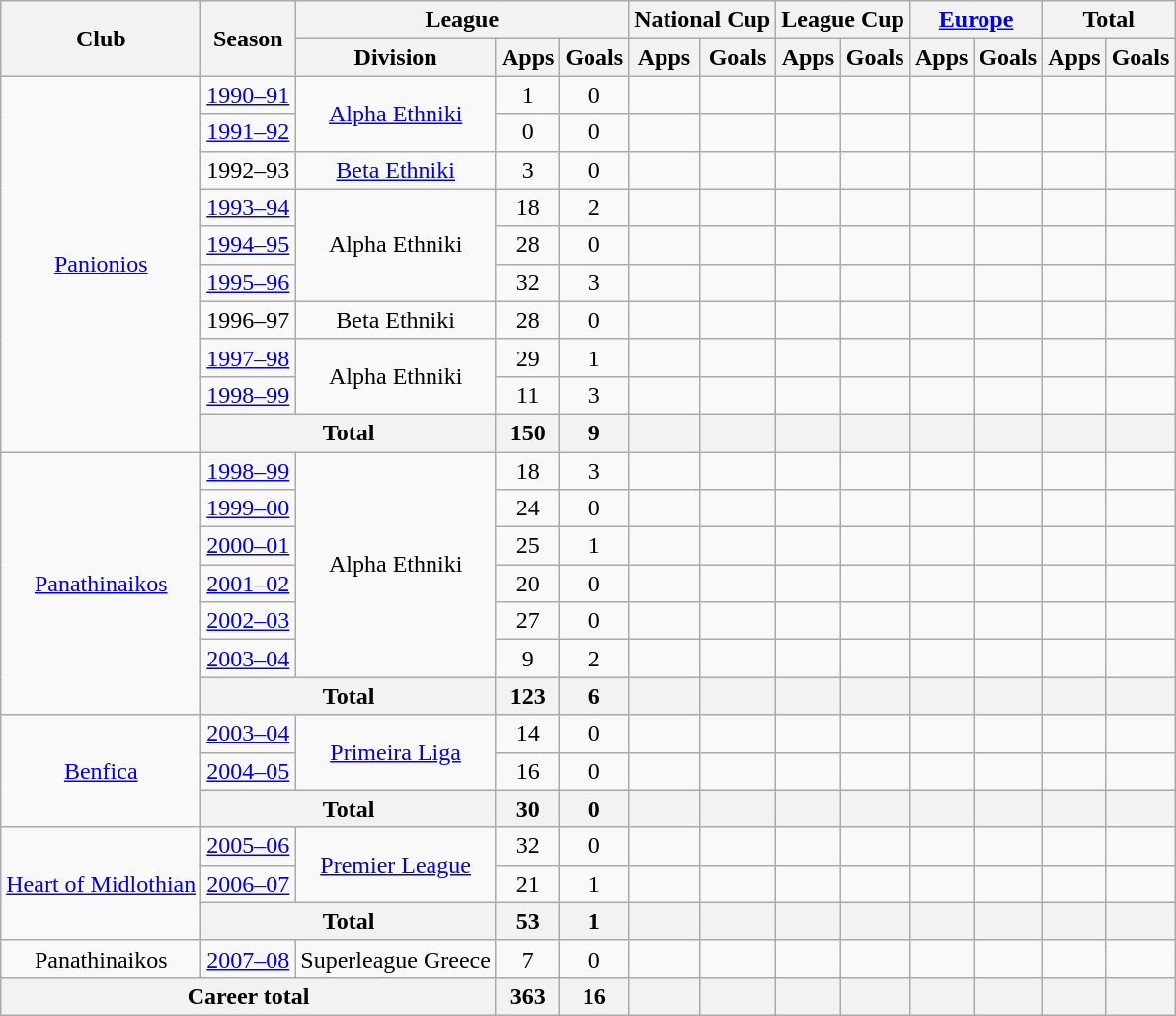<table class="wikitable" style="text-align:center">
<tr>
<th rowspan="2">Club</th>
<th rowspan="2">Season</th>
<th colspan="3">League</th>
<th colspan="2">National Cup</th>
<th colspan="2">League Cup</th>
<th colspan="2"><a href='#'>Europe</a></th>
<th colspan="2">Total</th>
</tr>
<tr>
<th>Division</th>
<th>Apps</th>
<th>Goals</th>
<th>Apps</th>
<th>Goals</th>
<th>Apps</th>
<th>Goals</th>
<th>Apps</th>
<th>Goals</th>
<th>Apps</th>
<th>Goals</th>
</tr>
<tr>
<td rowspan="10"><a href='#'>Panionios</a></td>
<td><a href='#'>1990–91</a></td>
<td rowspan="2"><a href='#'>Alpha Ethniki</a></td>
<td>1</td>
<td>0</td>
<td></td>
<td></td>
<td></td>
<td></td>
<td></td>
<td></td>
<td></td>
<td></td>
</tr>
<tr>
<td><a href='#'>1991–92</a></td>
<td>0</td>
<td>0</td>
<td></td>
<td></td>
<td></td>
<td></td>
<td></td>
<td></td>
<td></td>
<td></td>
</tr>
<tr>
<td>1992–93</td>
<td><a href='#'>Beta Ethniki</a></td>
<td>3</td>
<td>0</td>
<td></td>
<td></td>
<td></td>
<td></td>
<td></td>
<td></td>
<td></td>
<td></td>
</tr>
<tr>
<td><a href='#'>1993–94</a></td>
<td rowspan="3">Alpha Ethniki</td>
<td>18</td>
<td>2</td>
<td></td>
<td></td>
<td></td>
<td></td>
<td></td>
<td></td>
<td></td>
<td></td>
</tr>
<tr>
<td><a href='#'>1994–95</a></td>
<td>28</td>
<td>0</td>
<td></td>
<td></td>
<td></td>
<td></td>
<td></td>
<td></td>
<td></td>
<td></td>
</tr>
<tr>
<td><a href='#'>1995–96</a></td>
<td>32</td>
<td>3</td>
<td></td>
<td></td>
<td></td>
<td></td>
<td></td>
<td></td>
<td></td>
<td></td>
</tr>
<tr>
<td>1996–97</td>
<td>Beta Ethniki</td>
<td>28</td>
<td>0</td>
<td></td>
<td></td>
<td></td>
<td></td>
<td></td>
<td></td>
<td></td>
<td></td>
</tr>
<tr>
<td><a href='#'>1997–98</a></td>
<td rowspan="2">Alpha Ethniki</td>
<td>29</td>
<td>1</td>
<td></td>
<td></td>
<td></td>
<td></td>
<td></td>
<td></td>
<td></td>
<td></td>
</tr>
<tr>
<td><a href='#'>1998–99</a></td>
<td>11</td>
<td>3</td>
<td></td>
<td></td>
<td></td>
<td></td>
<td></td>
<td></td>
<td></td>
<td></td>
</tr>
<tr>
<th colspan="2">Total</th>
<th>150</th>
<th>9</th>
<th></th>
<th></th>
<th></th>
<th></th>
<th></th>
<th></th>
<th></th>
<th></th>
</tr>
<tr>
<td rowspan="7"><a href='#'>Panathinaikos</a></td>
<td><a href='#'>1998–99</a></td>
<td rowspan="6">Alpha Ethniki</td>
<td>18</td>
<td>3</td>
<td></td>
<td></td>
<td></td>
<td></td>
<td></td>
<td></td>
<td></td>
<td></td>
</tr>
<tr>
<td><a href='#'>1999–00</a></td>
<td>24</td>
<td>0</td>
<td></td>
<td></td>
<td></td>
<td></td>
<td></td>
<td></td>
<td></td>
<td></td>
</tr>
<tr>
<td><a href='#'>2000–01</a></td>
<td>25</td>
<td>1</td>
<td></td>
<td></td>
<td></td>
<td></td>
<td></td>
<td></td>
<td></td>
<td></td>
</tr>
<tr>
<td><a href='#'>2001–02</a></td>
<td>20</td>
<td>0</td>
<td></td>
<td></td>
<td></td>
<td></td>
<td></td>
<td></td>
<td></td>
<td></td>
</tr>
<tr>
<td><a href='#'>2002–03</a></td>
<td>27</td>
<td>0</td>
<td></td>
<td></td>
<td></td>
<td></td>
<td></td>
<td></td>
<td></td>
<td></td>
</tr>
<tr>
<td><a href='#'>2003–04</a></td>
<td>9</td>
<td>2</td>
<td></td>
<td></td>
<td></td>
<td></td>
<td></td>
<td></td>
<td></td>
<td></td>
</tr>
<tr>
<th colspan="2">Total</th>
<th>123</th>
<th>6</th>
<th></th>
<th></th>
<th></th>
<th></th>
<th></th>
<th></th>
<th></th>
<th></th>
</tr>
<tr>
<td rowspan="3"><a href='#'>Benfica</a></td>
<td><a href='#'>2003–04</a></td>
<td rowspan="2"><a href='#'>Primeira Liga</a></td>
<td>14</td>
<td>0</td>
<td></td>
<td></td>
<td></td>
<td></td>
<td></td>
<td></td>
<td></td>
<td></td>
</tr>
<tr>
<td><a href='#'>2004–05</a></td>
<td>16</td>
<td>0</td>
<td></td>
<td></td>
<td></td>
<td></td>
<td></td>
<td></td>
<td></td>
<td></td>
</tr>
<tr>
<th colspan="2">Total</th>
<th>30</th>
<th>0</th>
<th></th>
<th></th>
<th></th>
<th></th>
<th></th>
<th></th>
<th></th>
<th></th>
</tr>
<tr>
<td rowspan="3"><a href='#'>Heart of Midlothian</a></td>
<td><a href='#'>2005–06</a></td>
<td rowspan="2"><a href='#'>Premier League</a></td>
<td>32</td>
<td>0</td>
<td></td>
<td></td>
<td></td>
<td></td>
<td></td>
<td></td>
<td></td>
<td></td>
</tr>
<tr>
<td><a href='#'>2006–07</a></td>
<td>21</td>
<td>1</td>
<td></td>
<td></td>
<td></td>
<td></td>
<td></td>
<td></td>
<td></td>
<td></td>
</tr>
<tr>
<th colspan="2">Total</th>
<th>53</th>
<th>1</th>
<th></th>
<th></th>
<th></th>
<th></th>
<th></th>
<th></th>
<th></th>
<th></th>
</tr>
<tr>
<td>Panathinaikos</td>
<td><a href='#'>2007–08</a></td>
<td>Superleague Greece</td>
<td>7</td>
<td>0</td>
<td></td>
<td></td>
<td></td>
<td></td>
<td></td>
<td></td>
<td></td>
<td></td>
</tr>
<tr>
<th colspan="3">Career total</th>
<th>363</th>
<th>16</th>
<th></th>
<th></th>
<th></th>
<th></th>
<th></th>
<th></th>
<th></th>
<th></th>
</tr>
</table>
